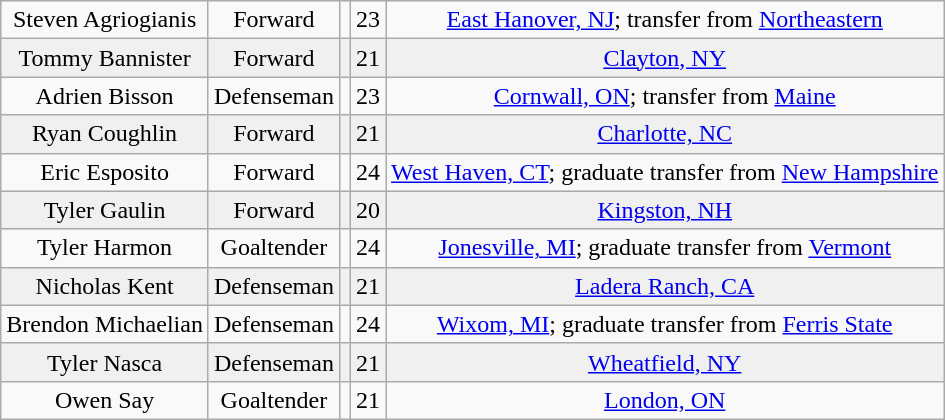<table class="wikitable">
<tr align="center" bgcolor="">
<td>Steven Agriogianis</td>
<td>Forward</td>
<td></td>
<td>23</td>
<td><a href='#'>East Hanover, NJ</a>; transfer from <a href='#'>Northeastern</a></td>
</tr>
<tr align="center" bgcolor="f0f0f0">
<td>Tommy Bannister</td>
<td>Forward</td>
<td></td>
<td>21</td>
<td><a href='#'>Clayton, NY</a></td>
</tr>
<tr align="center" bgcolor="">
<td>Adrien Bisson</td>
<td>Defenseman</td>
<td></td>
<td>23</td>
<td><a href='#'>Cornwall, ON</a>; transfer from <a href='#'>Maine</a></td>
</tr>
<tr align="center" bgcolor="f0f0f0">
<td>Ryan Coughlin</td>
<td>Forward</td>
<td></td>
<td>21</td>
<td><a href='#'>Charlotte, NC</a></td>
</tr>
<tr align="center" bgcolor="">
<td>Eric Esposito</td>
<td>Forward</td>
<td></td>
<td>24</td>
<td><a href='#'>West Haven, CT</a>; graduate transfer from <a href='#'>New Hampshire</a></td>
</tr>
<tr align="center" bgcolor="f0f0f0">
<td>Tyler Gaulin</td>
<td>Forward</td>
<td></td>
<td>20</td>
<td><a href='#'>Kingston, NH</a></td>
</tr>
<tr align="center" bgcolor="">
<td>Tyler Harmon</td>
<td>Goaltender</td>
<td></td>
<td>24</td>
<td><a href='#'>Jonesville, MI</a>; graduate transfer from <a href='#'>Vermont</a></td>
</tr>
<tr align="center" bgcolor="f0f0f0">
<td>Nicholas Kent</td>
<td>Defenseman</td>
<td></td>
<td>21</td>
<td><a href='#'>Ladera Ranch, CA</a></td>
</tr>
<tr align="center" bgcolor="">
<td>Brendon Michaelian</td>
<td>Defenseman</td>
<td></td>
<td>24</td>
<td><a href='#'>Wixom, MI</a>; graduate transfer from <a href='#'>Ferris State</a></td>
</tr>
<tr align="center" bgcolor="f0f0f0">
<td>Tyler Nasca</td>
<td>Defenseman</td>
<td></td>
<td>21</td>
<td><a href='#'>Wheatfield, NY</a></td>
</tr>
<tr align="center" bgcolor="">
<td>Owen Say</td>
<td>Goaltender</td>
<td></td>
<td>21</td>
<td><a href='#'>London, ON</a></td>
</tr>
</table>
